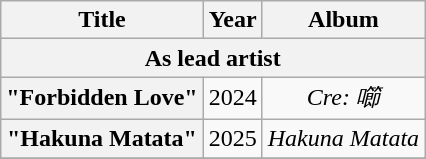<table class="wikitable plainrowheaders" style="text-align:center;">
<tr>
<th scope="col">Title</th>
<th scope="col">Year</th>
<th scope="col">Album</th>
</tr>
<tr>
<th colspan="7">As lead artist</th>
</tr>
<tr>
<th scope="row">"Forbidden Love"</th>
<td>2024</td>
<td><em>Cre: 㘉</em></td>
</tr>
<tr>
<th scope="row">"Hakuna Matata"</th>
<td>2025</td>
<td><em>Hakuna Matata</em></td>
</tr>
<tr>
</tr>
</table>
